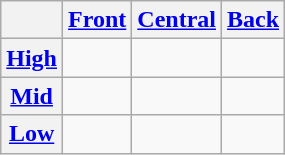<table class="wikitable" style="text-align:center">
<tr>
<th></th>
<th><a href='#'>Front</a></th>
<th><a href='#'>Central</a></th>
<th><a href='#'>Back</a></th>
</tr>
<tr align="center">
<th><a href='#'>High</a></th>
<td></td>
<td></td>
<td></td>
</tr>
<tr align="center">
<th><a href='#'>Mid</a></th>
<td></td>
<td></td>
<td></td>
</tr>
<tr align="center">
<th><a href='#'>Low</a></th>
<td></td>
<td></td>
<td></td>
</tr>
</table>
